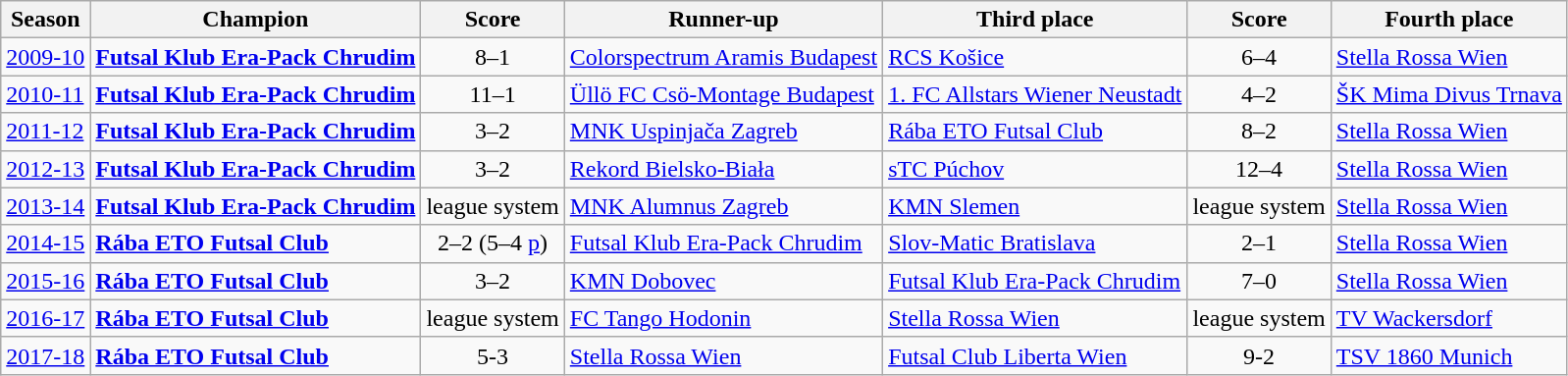<table class="wikitable">
<tr>
<th scope=col>Season</th>
<th scope=col>Champion</th>
<th scope=col>Score</th>
<th scope=col>Runner-up</th>
<th scope=col>Third place</th>
<th scope=col>Score</th>
<th scope=col>Fourth place</th>
</tr>
<tr>
<td><a href='#'>2009-10</a></td>
<td> <strong><a href='#'>Futsal Klub Era-Pack Chrudim</a></strong></td>
<td align=center>8–1</td>
<td> <a href='#'>Colorspectrum Aramis Budapest</a></td>
<td> <a href='#'>RCS Košice</a></td>
<td align=center>6–4</td>
<td> <a href='#'>Stella Rossa Wien</a></td>
</tr>
<tr>
<td><a href='#'>2010-11</a></td>
<td> <strong><a href='#'>Futsal Klub Era-Pack Chrudim</a></strong></td>
<td align=center>11–1</td>
<td> <a href='#'>Üllö FC Csö-Montage Budapest</a></td>
<td> <a href='#'>1. FC Allstars Wiener Neustadt</a></td>
<td align=center>4–2</td>
<td> <a href='#'>ŠK Mima Divus Trnava</a></td>
</tr>
<tr>
<td><a href='#'>2011-12</a></td>
<td> <strong><a href='#'>Futsal Klub Era-Pack Chrudim</a></strong></td>
<td align=center>3–2</td>
<td> <a href='#'>MNK Uspinjača Zagreb</a></td>
<td> <a href='#'>Rába ETO Futsal Club</a></td>
<td align=center>8–2</td>
<td> <a href='#'>Stella Rossa Wien</a></td>
</tr>
<tr>
<td><a href='#'>2012-13</a></td>
<td> <strong><a href='#'>Futsal Klub Era-Pack Chrudim</a></strong></td>
<td align=center>3–2</td>
<td> <a href='#'>Rekord Bielsko-Biała</a></td>
<td> <a href='#'>sTC Púchov</a></td>
<td align=center>12–4</td>
<td> <a href='#'>Stella Rossa Wien</a></td>
</tr>
<tr>
<td><a href='#'>2013-14</a></td>
<td> <strong><a href='#'>Futsal Klub Era-Pack Chrudim</a></strong></td>
<td align=center>league system</td>
<td> <a href='#'>MNK Alumnus Zagreb</a></td>
<td> <a href='#'>KMN Slemen</a></td>
<td align=center>league system</td>
<td> <a href='#'>Stella Rossa Wien</a></td>
</tr>
<tr>
<td><a href='#'>2014-15</a></td>
<td> <strong><a href='#'>Rába ETO Futsal Club</a></strong></td>
<td align=center>2–2 (5–4 <a href='#'>p</a>)</td>
<td> <a href='#'>Futsal Klub Era-Pack Chrudim</a></td>
<td> <a href='#'>Slov-Matic Bratislava</a></td>
<td align=center>2–1</td>
<td> <a href='#'>Stella Rossa Wien</a></td>
</tr>
<tr>
<td><a href='#'>2015-16</a></td>
<td> <strong><a href='#'>Rába ETO Futsal Club</a></strong></td>
<td align=center>3–2</td>
<td> <a href='#'>KMN Dobovec</a></td>
<td> <a href='#'>Futsal Klub Era-Pack Chrudim</a></td>
<td align=center>7–0</td>
<td> <a href='#'>Stella Rossa Wien</a></td>
</tr>
<tr>
<td><a href='#'>2016-17</a></td>
<td> <strong><a href='#'>Rába ETO Futsal Club</a></strong></td>
<td align=center>league system</td>
<td> <a href='#'>FC Tango Hodonin</a></td>
<td> <a href='#'>Stella Rossa Wien</a></td>
<td align=center>league system</td>
<td> <a href='#'>TV Wackersdorf</a></td>
</tr>
<tr>
<td><a href='#'>2017-18</a></td>
<td> <strong><a href='#'>Rába ETO Futsal Club</a></strong></td>
<td align=center>5-3</td>
<td> <a href='#'>Stella Rossa Wien</a></td>
<td> <a href='#'>Futsal Club Liberta Wien</a></td>
<td align=center>9-2</td>
<td> <a href='#'>TSV 1860 Munich</a></td>
</tr>
</table>
